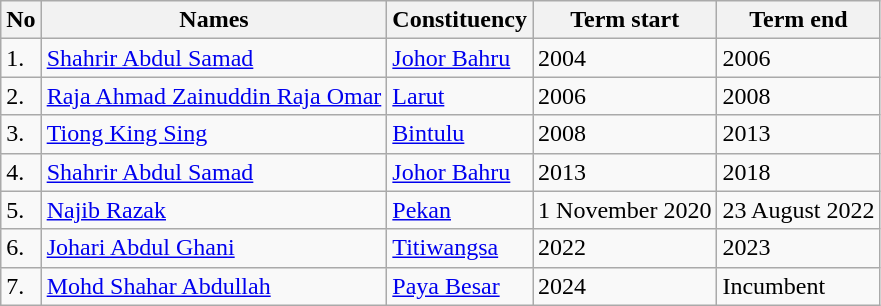<table class="wikitable">
<tr>
<th>No</th>
<th>Names</th>
<th>Constituency</th>
<th>Term start</th>
<th>Term end</th>
</tr>
<tr>
<td>1.</td>
<td><a href='#'>Shahrir Abdul Samad</a></td>
<td><a href='#'>Johor Bahru</a></td>
<td>2004</td>
<td>2006</td>
</tr>
<tr>
<td>2.</td>
<td><a href='#'>Raja Ahmad Zainuddin Raja Omar</a></td>
<td><a href='#'>Larut</a></td>
<td>2006</td>
<td>2008</td>
</tr>
<tr>
<td>3.</td>
<td><a href='#'>Tiong King Sing</a></td>
<td><a href='#'>Bintulu</a></td>
<td>2008</td>
<td>2013</td>
</tr>
<tr>
<td>4.</td>
<td><a href='#'>Shahrir Abdul Samad</a></td>
<td><a href='#'>Johor Bahru</a></td>
<td>2013</td>
<td>2018</td>
</tr>
<tr>
<td>5.</td>
<td><a href='#'>Najib Razak</a></td>
<td><a href='#'>Pekan</a></td>
<td>1 November 2020</td>
<td>23 August 2022</td>
</tr>
<tr>
<td>6.</td>
<td><a href='#'>Johari Abdul Ghani</a></td>
<td><a href='#'>Titiwangsa</a></td>
<td>2022</td>
<td>2023</td>
</tr>
<tr>
<td>7.</td>
<td><a href='#'>Mohd Shahar Abdullah</a></td>
<td><a href='#'>Paya Besar</a></td>
<td>2024</td>
<td>Incumbent</td>
</tr>
</table>
